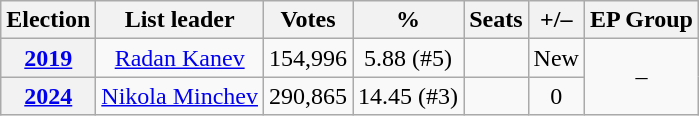<table class=wikitable style=text-align:center>
<tr>
<th>Election</th>
<th>List leader</th>
<th>Votes</th>
<th>%</th>
<th>Seats</th>
<th>+/–</th>
<th>EP Group</th>
</tr>
<tr>
<th><a href='#'>2019</a></th>
<td><a href='#'>Radan Kanev</a></td>
<td>154,996</td>
<td>5.88 (#5)</td>
<td></td>
<td>New</td>
<td rowspan=2>–</td>
</tr>
<tr>
<th><a href='#'>2024</a></th>
<td><a href='#'>Nikola Minchev</a></td>
<td>290,865</td>
<td>14.45 (#3)</td>
<td></td>
<td> 0</td>
</tr>
</table>
